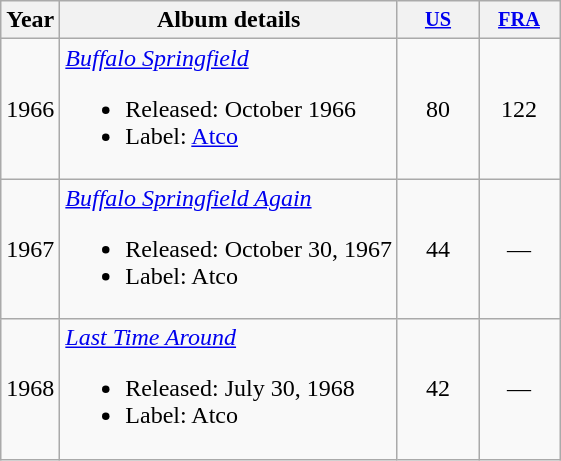<table class="wikitable">
<tr>
<th>Year</th>
<th>Album details</th>
<th style="width: 3.5em; font-size: 85%;"><a href='#'>US</a><br></th>
<th style="width: 3.5em; font-size: 85%;"><a href='#'>FRA</a><br></th>
</tr>
<tr>
<td>1966</td>
<td><em><a href='#'>Buffalo Springfield</a></em><br><ul><li>Released: October 1966</li><li>Label: <a href='#'>Atco</a></li></ul></td>
<td style="text-align: center;">80</td>
<td style="text-align: center;">122</td>
</tr>
<tr>
<td>1967</td>
<td><em><a href='#'>Buffalo Springfield Again</a></em><br><ul><li>Released: October 30, 1967</li><li>Label: Atco</li></ul></td>
<td style="text-align: center;">44</td>
<td style="text-align: center;">—</td>
</tr>
<tr>
<td>1968</td>
<td><em><a href='#'>Last Time Around</a></em><br><ul><li>Released: July 30, 1968</li><li>Label: Atco</li></ul></td>
<td style="text-align: center;">42</td>
<td style="text-align: center;">—</td>
</tr>
</table>
